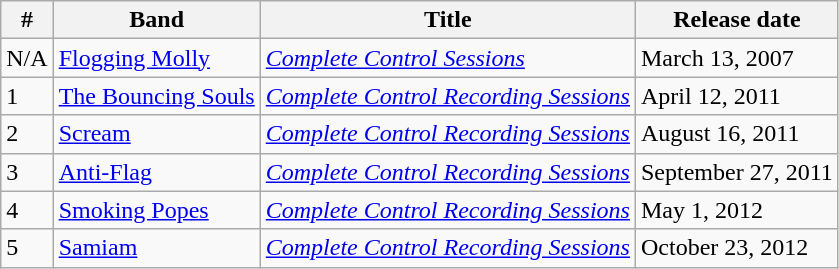<table class="wikitable">
<tr>
<th>#</th>
<th>Band</th>
<th>Title</th>
<th>Release date</th>
</tr>
<tr>
<td>N/A</td>
<td><a href='#'>Flogging Molly</a></td>
<td><em><a href='#'>Complete Control Sessions</a></em></td>
<td>March 13, 2007</td>
</tr>
<tr>
<td>1</td>
<td><a href='#'>The Bouncing Souls</a></td>
<td><em><a href='#'>Complete Control Recording Sessions</a></em></td>
<td>April 12, 2011</td>
</tr>
<tr>
<td>2</td>
<td><a href='#'>Scream</a></td>
<td><em><a href='#'>Complete Control Recording Sessions</a></em></td>
<td>August 16, 2011</td>
</tr>
<tr>
<td>3</td>
<td><a href='#'>Anti-Flag</a></td>
<td><em><a href='#'>Complete Control Recording Sessions</a></em></td>
<td>September 27, 2011</td>
</tr>
<tr>
<td>4</td>
<td><a href='#'>Smoking Popes</a></td>
<td><em><a href='#'>Complete Control Recording Sessions</a></em></td>
<td>May 1, 2012</td>
</tr>
<tr>
<td>5</td>
<td><a href='#'>Samiam</a></td>
<td><em><a href='#'>Complete Control Recording Sessions</a></em></td>
<td>October 23, 2012</td>
</tr>
</table>
